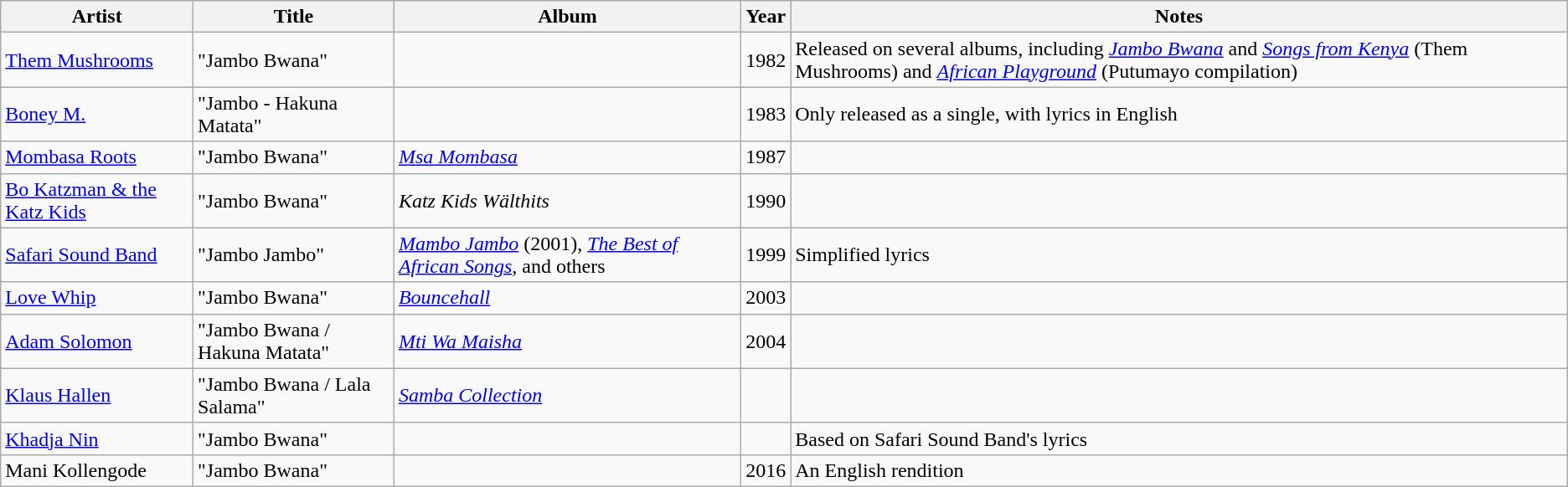<table class="wikitable">
<tr>
<th>Artist</th>
<th>Title</th>
<th>Album</th>
<th>Year</th>
<th>Notes</th>
</tr>
<tr>
<td><a href='#'>Them Mushrooms</a></td>
<td>"Jambo Bwana"</td>
<td></td>
<td>1982</td>
<td>Released on several albums, including <em><a href='#'>Jambo Bwana</a></em> and <em><a href='#'>Songs from Kenya</a></em> (Them Mushrooms) and <em><a href='#'>African Playground</a></em> (Putumayo compilation)</td>
</tr>
<tr>
<td><a href='#'>Boney M.</a></td>
<td>"Jambo - Hakuna Matata"</td>
<td></td>
<td>1983</td>
<td>Only released as a single, with lyrics in English</td>
</tr>
<tr>
<td><a href='#'>Mombasa Roots</a></td>
<td>"Jambo Bwana"</td>
<td><em><a href='#'>Msa Mombasa</a></em></td>
<td>1987</td>
<td></td>
</tr>
<tr>
<td><a href='#'>Bo Katzman & the Katz Kids</a></td>
<td>"Jambo Bwana"</td>
<td><em>Katz Kids  Wälthits</em></td>
<td>1990</td>
<td></td>
</tr>
<tr>
<td><a href='#'>Safari Sound Band</a></td>
<td>"Jambo Jambo"</td>
<td><em><a href='#'>Mambo Jambo</a></em> (2001), <em><a href='#'>The Best of African Songs</a></em>, and others</td>
<td>1999</td>
<td>Simplified lyrics</td>
</tr>
<tr>
<td><a href='#'>Love Whip</a></td>
<td>"Jambo Bwana"</td>
<td><em><a href='#'>Bouncehall</a></em></td>
<td>2003</td>
<td></td>
</tr>
<tr>
<td><a href='#'>Adam Solomon</a></td>
<td>"Jambo Bwana / Hakuna Matata"</td>
<td><em><a href='#'>Mti Wa Maisha</a></em></td>
<td>2004</td>
<td></td>
</tr>
<tr>
<td><a href='#'>Klaus Hallen</a></td>
<td>"Jambo Bwana / Lala Salama"</td>
<td><em><a href='#'>Samba Collection</a></em></td>
<td></td>
<td></td>
</tr>
<tr>
<td><a href='#'>Khadja Nin</a></td>
<td>"Jambo Bwana"</td>
<td></td>
<td></td>
<td>Based on Safari Sound Band's lyrics</td>
</tr>
<tr>
<td>Mani Kollengode</td>
<td>"Jambo Bwana"</td>
<td></td>
<td>2016</td>
<td>An English rendition</td>
</tr>
</table>
